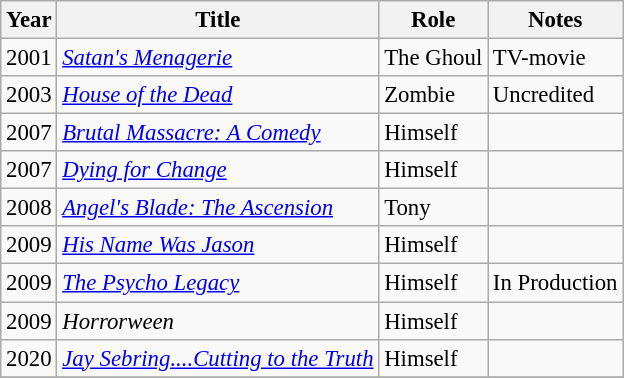<table class="wikitable" style="font-size: 95%;">
<tr>
<th>Year</th>
<th>Title</th>
<th>Role</th>
<th>Notes</th>
</tr>
<tr>
<td>2001</td>
<td><em><a href='#'>Satan's Menagerie</a></em></td>
<td>The Ghoul</td>
<td>TV-movie</td>
</tr>
<tr>
<td>2003</td>
<td><em><a href='#'>House of the Dead</a></em></td>
<td>Zombie</td>
<td>Uncredited</td>
</tr>
<tr>
<td>2007</td>
<td><em><a href='#'>Brutal Massacre: A Comedy</a></em></td>
<td>Himself</td>
<td></td>
</tr>
<tr>
<td>2007</td>
<td><em><a href='#'>Dying for Change</a></em></td>
<td>Himself</td>
<td></td>
</tr>
<tr>
<td>2008</td>
<td><em><a href='#'>Angel's Blade: The Ascension</a></em></td>
<td>Tony</td>
<td></td>
</tr>
<tr>
<td>2009</td>
<td><em><a href='#'>His Name Was Jason</a></em></td>
<td>Himself</td>
</tr>
<tr>
<td>2009</td>
<td><em><a href='#'>The Psycho Legacy</a></em></td>
<td>Himself</td>
<td>In Production</td>
</tr>
<tr>
<td>2009</td>
<td><em>Horrorween</em></td>
<td>Himself</td>
<td></td>
</tr>
<tr>
<td>2020</td>
<td><em><a href='#'>Jay Sebring....Cutting to the Truth</a></em></td>
<td>Himself</td>
<td></td>
</tr>
<tr>
</tr>
</table>
